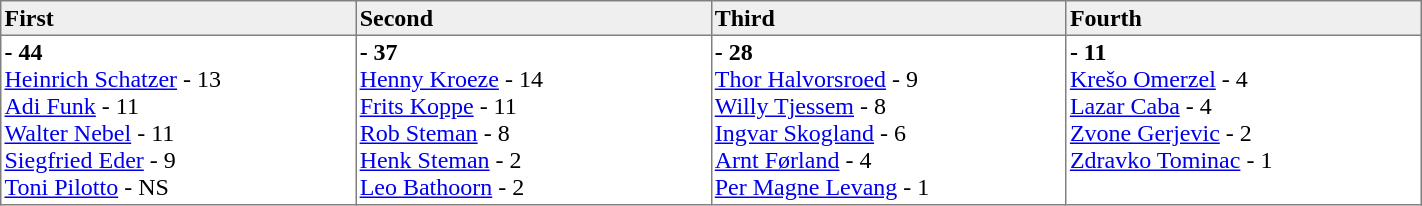<table border=1 cellpadding=2 cellspacing=0 width=75% style="border-collapse:collapse">
<tr align=left style="background:#efefef;">
<th width=20%>First</th>
<th width=20%>Second</th>
<th width=20%>Third</th>
<th width=20%>Fourth</th>
</tr>
<tr align=left>
<td valign=top><strong> - 44</strong><br><a href='#'>Heinrich Schatzer</a> - 13 <br><a href='#'>Adi Funk</a> - 11 <br><a href='#'>Walter Nebel</a> - 11 <br><a href='#'>Siegfried Eder</a> - 9<br><a href='#'>Toni Pilotto</a> - NS</td>
<td valign=top><strong> - 37</strong><br><a href='#'>Henny Kroeze</a> - 14 <br><a href='#'>Frits Koppe</a> - 11 <br><a href='#'>Rob Steman</a> - 8 <br><a href='#'>Henk Steman</a> - 2 <br><a href='#'>Leo Bathoorn</a> - 2</td>
<td valign=top><strong> - 28</strong><br><a href='#'>Thor Halvorsroed</a> - 9 <br><a href='#'>Willy Tjessem</a> - 8 <br><a href='#'>Ingvar Skogland</a> - 6 <br><a href='#'>Arnt Førland</a> - 4 <br><a href='#'>Per Magne Levang</a> - 1</td>
<td valign=top><strong> - 11</strong><br><a href='#'>Krešo Omerzel</a> - 4 <br><a href='#'>Lazar Caba</a> - 4 <br><a href='#'>Zvone Gerjevic</a> - 2 <br><a href='#'>Zdravko Tominac</a> - 1</td>
</tr>
</table>
